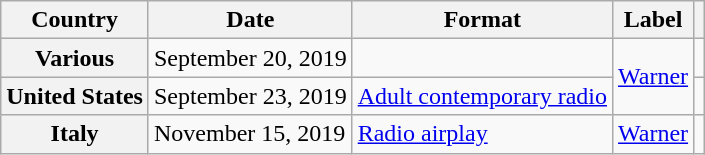<table class="wikitable plainrowheaders" border="1">
<tr>
<th scope="col">Country</th>
<th scope="col">Date</th>
<th scope="col">Format</th>
<th scope="col">Label</th>
<th scope="col"></th>
</tr>
<tr>
<th scope="row">Various</th>
<td>September 20, 2019</td>
<td></td>
<td rowspan="2"><a href='#'>Warner</a></td>
<td align="center"></td>
</tr>
<tr>
<th scope="row">United States</th>
<td>September 23, 2019</td>
<td><a href='#'>Adult contemporary radio</a></td>
<td align="center"></td>
</tr>
<tr>
<th scope="row">Italy</th>
<td>November 15, 2019</td>
<td><a href='#'>Radio airplay</a></td>
<td><a href='#'>Warner</a></td>
<td align="center"></td>
</tr>
</table>
